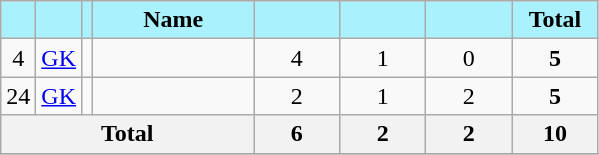<table class="wikitable sortable" style="text-align:center;">
<tr>
<th style="background:#A9F1FD; color:#000;" scope="col"></th>
<th style="background:#A9F1FD; color:#000;" scope="col"></th>
<th style="background:#A9F1FD; color:#000;" scope="col"></th>
<th style="background:#A9F1FD; color:#000; width:100px;" scope="col">Name</th>
<th style="background:#A9F1FD; color:#000; width:50px;" scope="col"></th>
<th style="background:#A9F1FD; color:#000; width:50px;" scope="col"></th>
<th style="background:#A9F1FD; color:#000; width:50px;" scope="col"></th>
<th style="background:#A9F1FD; color:#000; width:50px;" scope="col">Total</th>
</tr>
<tr>
<td>4</td>
<td><a href='#'>GK</a></td>
<td></td>
<td></td>
<td>4</td>
<td>1</td>
<td>0</td>
<td><strong>5</strong></td>
</tr>
<tr>
<td>24</td>
<td><a href='#'>GK</a></td>
<td></td>
<td></td>
<td>2</td>
<td>1</td>
<td>2</td>
<td><strong>5</strong></td>
</tr>
<tr>
<th colspan=4 scope="row">Total</th>
<th>6</th>
<th>2</th>
<th>2</th>
<th>10</th>
</tr>
<tr>
</tr>
</table>
